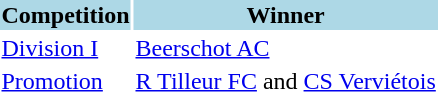<table>
<tr style="background:lightblue;">
<th>Competition</th>
<th>Winner</th>
</tr>
<tr>
<td><a href='#'>Division I</a></td>
<td><a href='#'>Beerschot AC</a></td>
</tr>
<tr>
<td><a href='#'>Promotion</a></td>
<td><a href='#'>R Tilleur FC</a> and <a href='#'>CS Verviétois</a></td>
</tr>
</table>
